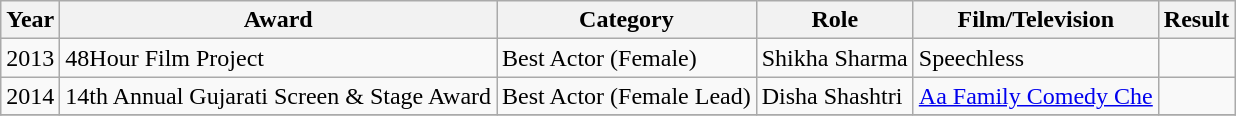<table class="wikitable sortable">
<tr>
<th>Year</th>
<th>Award</th>
<th>Category</th>
<th>Role</th>
<th>Film/Television</th>
<th>Result</th>
</tr>
<tr>
<td>2013</td>
<td>48Hour Film Project</td>
<td>Best Actor (Female)</td>
<td>Shikha Sharma</td>
<td>Speechless</td>
<td></td>
</tr>
<tr>
<td>2014</td>
<td>14th Annual Gujarati Screen & Stage Award</td>
<td>Best Actor (Female Lead)</td>
<td>Disha Shashtri</td>
<td><a href='#'>Aa Family Comedy Che</a></td>
<td></td>
</tr>
<tr>
</tr>
</table>
